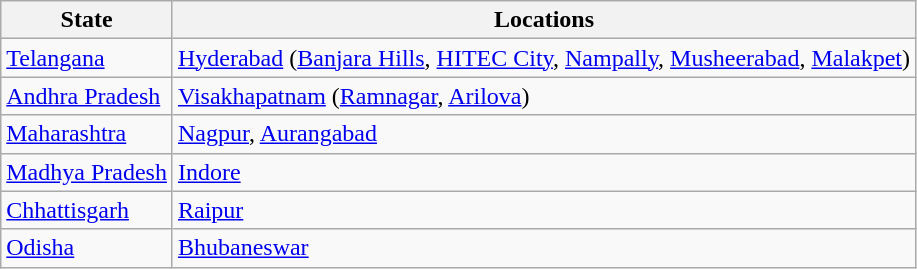<table class="wikitable">
<tr>
<th>State</th>
<th>Locations</th>
</tr>
<tr>
<td><a href='#'>Telangana</a></td>
<td><a href='#'>Hyderabad</a> (<a href='#'>Banjara Hills</a>, <a href='#'>HITEC City</a>, <a href='#'>Nampally</a>, <a href='#'>Musheerabad</a>, <a href='#'>Malakpet</a>)</td>
</tr>
<tr>
<td><a href='#'>Andhra Pradesh</a></td>
<td><a href='#'>Visakhapatnam</a> (<a href='#'>Ramnagar</a>, <a href='#'>Arilova</a>)</td>
</tr>
<tr>
<td><a href='#'>Maharashtra</a></td>
<td><a href='#'>Nagpur</a>, <a href='#'>Aurangabad</a></td>
</tr>
<tr>
<td><a href='#'>Madhya Pradesh</a></td>
<td><a href='#'>Indore</a></td>
</tr>
<tr>
<td><a href='#'>Chhattisgarh</a></td>
<td><a href='#'>Raipur</a></td>
</tr>
<tr>
<td><a href='#'>Odisha</a></td>
<td><a href='#'>Bhubaneswar</a></td>
</tr>
</table>
